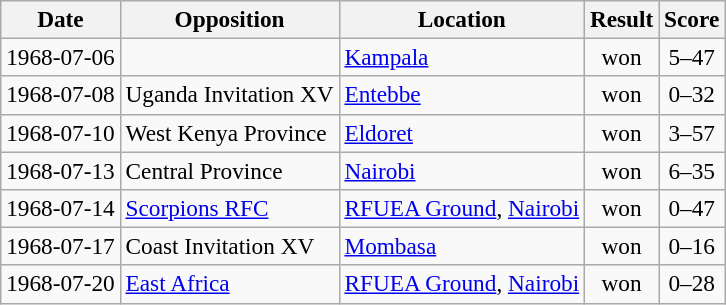<table class="sortable wikitable" style="font-size:97%;">
<tr>
<th>Date</th>
<th>Opposition</th>
<th>Location</th>
<th>Result</th>
<th>Score</th>
</tr>
<tr>
<td>1968-07-06</td>
<td></td>
<td><a href='#'>Kampala</a></td>
<td style="text-align:center;">won</td>
<td style="text-align:center;">5–47</td>
</tr>
<tr>
<td>1968-07-08</td>
<td>Uganda Invitation XV</td>
<td><a href='#'>Entebbe</a></td>
<td style="text-align:center;">won</td>
<td style="text-align:center;">0–32</td>
</tr>
<tr>
<td>1968-07-10</td>
<td>West Kenya Province</td>
<td><a href='#'>Eldoret</a></td>
<td style="text-align:center;">won</td>
<td style="text-align:center;">3–57</td>
</tr>
<tr>
<td>1968-07-13</td>
<td>Central Province</td>
<td><a href='#'>Nairobi</a></td>
<td style="text-align:center;">won</td>
<td style="text-align:center;">6–35</td>
</tr>
<tr>
<td>1968-07-14</td>
<td><a href='#'>Scorpions RFC</a></td>
<td><a href='#'>RFUEA Ground</a>, <a href='#'>Nairobi</a></td>
<td style="text-align:center;">won</td>
<td style="text-align:center;">0–47</td>
</tr>
<tr>
<td>1968-07-17</td>
<td>Coast Invitation XV</td>
<td><a href='#'>Mombasa</a></td>
<td style="text-align:center;">won</td>
<td style="text-align:center;">0–16</td>
</tr>
<tr>
<td>1968-07-20</td>
<td><a href='#'>East Africa</a></td>
<td><a href='#'>RFUEA Ground</a>, <a href='#'>Nairobi</a></td>
<td style="text-align:center;">won</td>
<td style="text-align:center;">0–28</td>
</tr>
</table>
